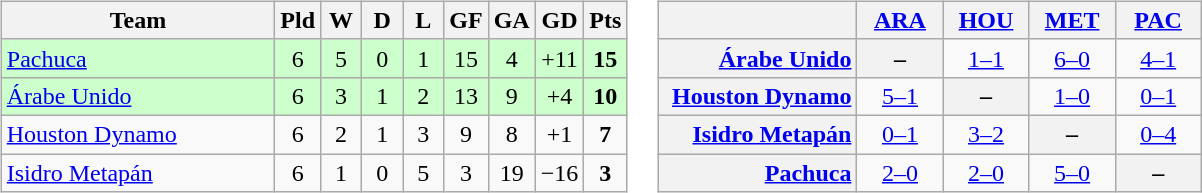<table>
<tr>
<td><br><table class="wikitable" style="text-align: center;">
<tr>
<th width="175">Team</th>
<th width="20">Pld</th>
<th width="20">W</th>
<th width="20">D</th>
<th width="20">L</th>
<th width="20">GF</th>
<th width="20">GA</th>
<th width="20">GD</th>
<th width="20">Pts</th>
</tr>
<tr bgcolor=#ccffcc>
<td align=left> <a href='#'>Pachuca</a></td>
<td>6</td>
<td>5</td>
<td>0</td>
<td>1</td>
<td>15</td>
<td>4</td>
<td>+11</td>
<td><strong>15</strong></td>
</tr>
<tr bgcolor=#ccffcc>
<td align=left> <a href='#'>Árabe Unido</a></td>
<td>6</td>
<td>3</td>
<td>1</td>
<td>2</td>
<td>13</td>
<td>9</td>
<td>+4</td>
<td><strong>10</strong></td>
</tr>
<tr>
<td align=left> <a href='#'>Houston Dynamo</a></td>
<td>6</td>
<td>2</td>
<td>1</td>
<td>3</td>
<td>9</td>
<td>8</td>
<td>+1</td>
<td><strong>7</strong></td>
</tr>
<tr>
<td align=left> <a href='#'>Isidro Metapán</a></td>
<td>6</td>
<td>1</td>
<td>0</td>
<td>5</td>
<td>3</td>
<td>19</td>
<td>−16</td>
<td><strong>3</strong></td>
</tr>
</table>
</td>
<td><br><table class="wikitable" style="text-align:center">
<tr>
<th width="125"> </th>
<th width="50"><a href='#'>ARA</a></th>
<th width="50"><a href='#'>HOU</a></th>
<th width="50"><a href='#'>MET</a></th>
<th width="50"><a href='#'>PAC</a></th>
</tr>
<tr>
<th style="text-align:right;"><a href='#'>Árabe Unido</a></th>
<th>–</th>
<td><a href='#'>1–1</a></td>
<td><a href='#'>6–0</a></td>
<td><a href='#'>4–1</a></td>
</tr>
<tr>
<th style="text-align:right;"><a href='#'>Houston Dynamo</a></th>
<td><a href='#'>5–1</a></td>
<th>–</th>
<td><a href='#'>1–0</a></td>
<td><a href='#'>0–1</a></td>
</tr>
<tr>
<th style="text-align:right;"><a href='#'>Isidro Metapán</a></th>
<td><a href='#'>0–1</a></td>
<td><a href='#'>3–2</a></td>
<th>–</th>
<td><a href='#'>0–4</a></td>
</tr>
<tr>
<th style="text-align:right;"><a href='#'>Pachuca</a></th>
<td><a href='#'>2–0</a></td>
<td><a href='#'>2–0</a></td>
<td><a href='#'>5–0</a></td>
<th>–</th>
</tr>
</table>
</td>
</tr>
</table>
